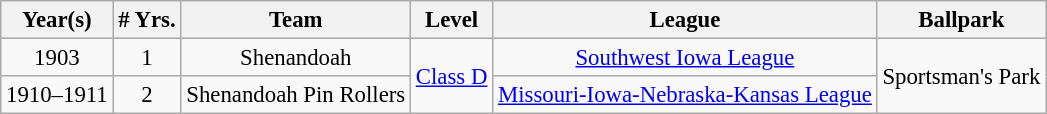<table class="wikitable" style="text-align:center; font-size: 95%;">
<tr>
<th>Year(s)</th>
<th># Yrs.</th>
<th>Team</th>
<th>Level</th>
<th>League</th>
<th>Ballpark</th>
</tr>
<tr>
<td>1903</td>
<td>1</td>
<td>Shenandoah</td>
<td rowspan=2><a href='#'>Class D</a></td>
<td><a href='#'>Southwest Iowa League</a></td>
<td rowspan=2>Sportsman's Park</td>
</tr>
<tr>
<td>1910–1911</td>
<td>2</td>
<td>Shenandoah Pin Rollers</td>
<td><a href='#'>Missouri-Iowa-Nebraska-Kansas League</a></td>
</tr>
</table>
